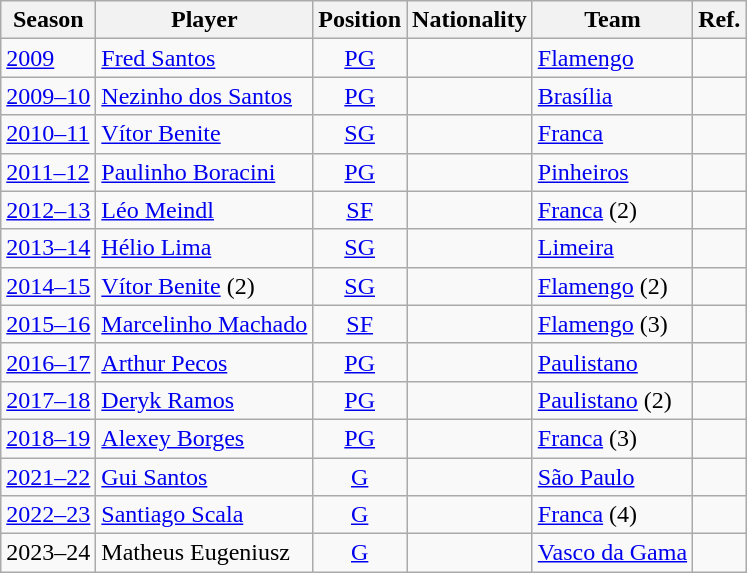<table class="wikitable sortable">
<tr>
<th scope="col">Season</th>
<th scope="col">Player</th>
<th scope="col">Position</th>
<th scope="col">Nationality</th>
<th scope="col">Team</th>
<th scope="col">Ref.</th>
</tr>
<tr>
<td><a href='#'>2009</a></td>
<td><a href='#'>Fred Santos</a></td>
<td style="text-align:center;"><a href='#'>PG</a></td>
<td></td>
<td><a href='#'>Flamengo</a></td>
<td></td>
</tr>
<tr>
<td><a href='#'>2009–10</a></td>
<td><a href='#'>Nezinho dos Santos</a></td>
<td style="text-align:center;"><a href='#'>PG</a></td>
<td></td>
<td><a href='#'>Brasília</a></td>
<td></td>
</tr>
<tr>
<td><a href='#'>2010–11</a></td>
<td><a href='#'>Vítor Benite</a></td>
<td style="text-align:center;"><a href='#'>SG</a></td>
<td></td>
<td><a href='#'>Franca</a></td>
<td></td>
</tr>
<tr>
<td><a href='#'>2011–12</a></td>
<td><a href='#'>Paulinho Boracini</a></td>
<td style="text-align:center;"><a href='#'>PG</a></td>
<td></td>
<td><a href='#'>Pinheiros</a></td>
<td></td>
</tr>
<tr>
<td><a href='#'>2012–13</a></td>
<td><a href='#'>Léo Meindl</a></td>
<td style="text-align:center;"><a href='#'>SF</a></td>
<td></td>
<td><a href='#'>Franca</a> (2)</td>
<td></td>
</tr>
<tr>
<td><a href='#'>2013–14</a></td>
<td><a href='#'>Hélio Lima</a></td>
<td style="text-align:center;"><a href='#'>SG</a></td>
<td></td>
<td><a href='#'>Limeira</a></td>
<td></td>
</tr>
<tr>
<td><a href='#'>2014–15</a></td>
<td><a href='#'>Vítor Benite</a> (2)</td>
<td style="text-align:center;"><a href='#'>SG</a></td>
<td></td>
<td><a href='#'>Flamengo</a> (2)</td>
<td></td>
</tr>
<tr>
<td><a href='#'>2015–16</a></td>
<td><a href='#'>Marcelinho Machado</a></td>
<td style="text-align:center;"><a href='#'>SF</a></td>
<td></td>
<td><a href='#'>Flamengo</a> (3)</td>
<td></td>
</tr>
<tr>
<td><a href='#'>2016–17</a></td>
<td><a href='#'>Arthur Pecos</a></td>
<td style="text-align:center;"><a href='#'>PG</a></td>
<td></td>
<td><a href='#'>Paulistano</a></td>
<td></td>
</tr>
<tr>
<td><a href='#'>2017–18</a></td>
<td><a href='#'>Deryk Ramos</a></td>
<td style="text-align:center;"><a href='#'>PG</a></td>
<td></td>
<td><a href='#'>Paulistano</a> (2)</td>
<td></td>
</tr>
<tr>
<td><a href='#'>2018–19</a></td>
<td><a href='#'>Alexey Borges</a></td>
<td style="text-align:center;"><a href='#'>PG</a></td>
<td></td>
<td><a href='#'>Franca</a> (3)</td>
<td></td>
</tr>
<tr>
<td><a href='#'>2021–22</a></td>
<td><a href='#'>Gui Santos</a></td>
<td align=center><a href='#'>G</a></td>
<td></td>
<td><a href='#'>São Paulo</a></td>
<td></td>
</tr>
<tr>
<td><a href='#'>2022–23</a></td>
<td><a href='#'>Santiago Scala</a></td>
<td align=center><a href='#'>G</a></td>
<td></td>
<td><a href='#'>Franca</a> (4)</td>
<td></td>
</tr>
<tr>
<td>2023–24</td>
<td>Matheus Eugeniusz</td>
<td align=center><a href='#'>G</a></td>
<td></td>
<td><a href='#'>Vasco da Gama</a></td>
<td></td>
</tr>
</table>
